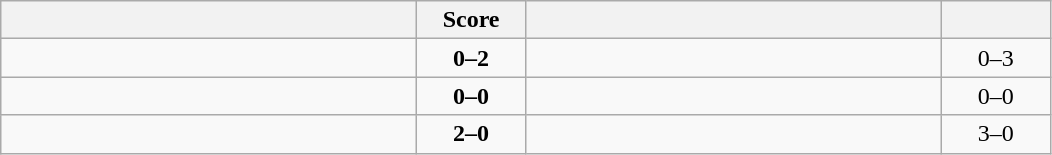<table class="wikitable" style="text-align: center; ">
<tr>
<th align="right" width="270"></th>
<th width="65">Score</th>
<th align="left" width="270"></th>
<th width="65"></th>
</tr>
<tr>
<td align="left"></td>
<td><strong>0–2</strong></td>
<td align="left"><strong></strong></td>
<td>0–3 <strong></strong></td>
</tr>
<tr>
<td align="left"></td>
<td><strong>0–0</strong></td>
<td align="left"></td>
<td>0–0 <strong></strong></td>
</tr>
<tr>
<td align="left"><strong></strong></td>
<td><strong>2–0</strong></td>
<td align="left"></td>
<td>3–0 <strong></strong></td>
</tr>
</table>
